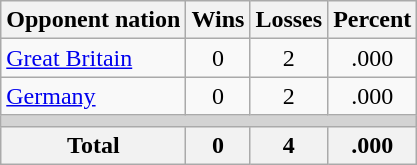<table class=wikitable>
<tr>
<th>Opponent nation</th>
<th>Wins</th>
<th>Losses</th>
<th>Percent</th>
</tr>
<tr align=center>
<td align=left><a href='#'>Great Britain</a></td>
<td>0</td>
<td>2</td>
<td>.000</td>
</tr>
<tr align=center>
<td align=left><a href='#'>Germany</a></td>
<td>0</td>
<td>2</td>
<td>.000</td>
</tr>
<tr>
<td colspan=4 bgcolor=lightgray></td>
</tr>
<tr>
<th>Total</th>
<th>0</th>
<th>4</th>
<th>.000</th>
</tr>
</table>
